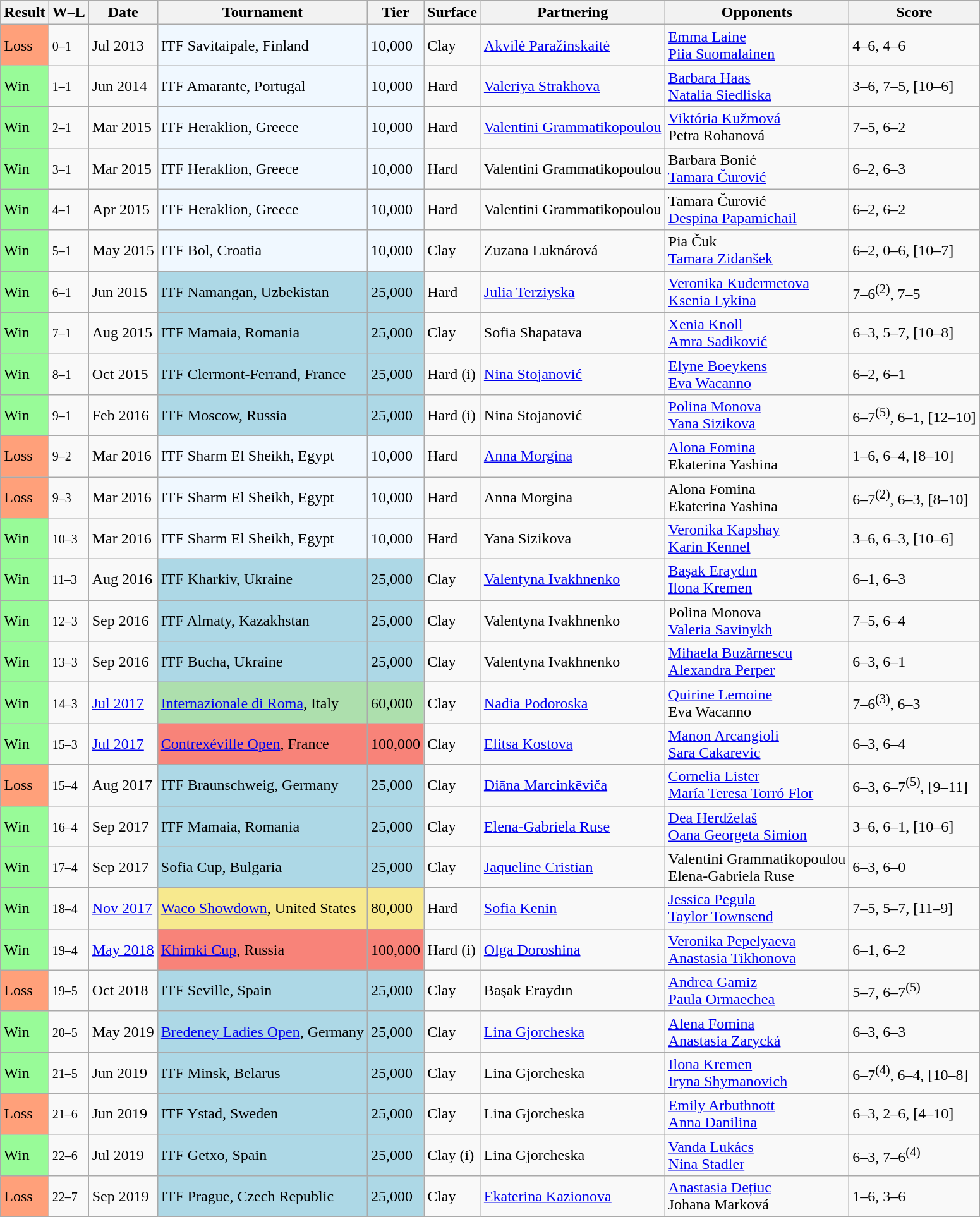<table class="sortable wikitable nowrap">
<tr>
<th>Result</th>
<th class="unsortable">W–L</th>
<th>Date</th>
<th>Tournament</th>
<th>Tier</th>
<th>Surface</th>
<th>Partnering</th>
<th>Opponents</th>
<th class="unsortable">Score</th>
</tr>
<tr>
<td style="background:#ffa07a;">Loss</td>
<td><small>0–1</small></td>
<td>Jul 2013</td>
<td style="background:#f0f8ff;">ITF Savitaipale, Finland</td>
<td style="background:#f0f8ff;">10,000</td>
<td>Clay</td>
<td> <a href='#'>Akvilė Paražinskaitė</a></td>
<td> <a href='#'>Emma Laine</a> <br>  <a href='#'>Piia Suomalainen</a></td>
<td>4–6, 4–6</td>
</tr>
<tr>
<td style="background:#98fb98;">Win</td>
<td><small>1–1</small></td>
<td>Jun 2014</td>
<td style="background:#f0f8ff;">ITF Amarante, Portugal</td>
<td style="background:#f0f8ff;">10,000</td>
<td>Hard</td>
<td> <a href='#'>Valeriya Strakhova</a></td>
<td> <a href='#'>Barbara Haas</a> <br>  <a href='#'>Natalia Siedliska</a></td>
<td>3–6, 7–5, [10–6]</td>
</tr>
<tr>
<td style="background:#98fb98;">Win</td>
<td><small>2–1</small></td>
<td>Mar 2015</td>
<td style="background:#f0f8ff;">ITF Heraklion, Greece</td>
<td style="background:#f0f8ff;">10,000</td>
<td>Hard</td>
<td> <a href='#'>Valentini Grammatikopoulou</a></td>
<td> <a href='#'>Viktória Kužmová</a> <br>  Petra Rohanová</td>
<td>7–5, 6–2</td>
</tr>
<tr>
<td style="background:#98fb98;">Win</td>
<td><small>3–1</small></td>
<td>Mar 2015</td>
<td style="background:#f0f8ff;">ITF Heraklion, Greece</td>
<td style="background:#f0f8ff;">10,000</td>
<td>Hard</td>
<td> Valentini Grammatikopoulou</td>
<td> Barbara Bonić <br>  <a href='#'>Tamara Čurović</a></td>
<td>6–2, 6–3</td>
</tr>
<tr>
<td style="background:#98fb98;">Win</td>
<td><small>4–1</small></td>
<td>Apr 2015</td>
<td style="background:#f0f8ff;">ITF Heraklion, Greece</td>
<td style="background:#f0f8ff;">10,000</td>
<td>Hard</td>
<td> Valentini Grammatikopoulou</td>
<td> Tamara Čurović <br>  <a href='#'>Despina Papamichail</a></td>
<td>6–2, 6–2</td>
</tr>
<tr>
<td style="background:#98fb98;">Win</td>
<td><small>5–1</small></td>
<td>May 2015</td>
<td style="background:#f0f8ff;">ITF Bol, Croatia</td>
<td style="background:#f0f8ff;">10,000</td>
<td>Clay</td>
<td> Zuzana Luknárová</td>
<td> Pia Čuk <br>  <a href='#'>Tamara Zidanšek</a></td>
<td>6–2, 0–6, [10–7]</td>
</tr>
<tr>
<td style="background:#98fb98;">Win</td>
<td><small>6–1</small></td>
<td>Jun 2015</td>
<td style="background:lightblue;">ITF Namangan, Uzbekistan</td>
<td style="background:lightblue;">25,000</td>
<td>Hard</td>
<td> <a href='#'>Julia Terziyska</a></td>
<td> <a href='#'>Veronika Kudermetova</a> <br>  <a href='#'>Ksenia Lykina</a></td>
<td>7–6<sup>(2)</sup>, 7–5</td>
</tr>
<tr>
<td style="background:#98fb98;">Win</td>
<td><small>7–1</small></td>
<td>Aug 2015</td>
<td style="background:lightblue;">ITF Mamaia, Romania</td>
<td style="background:lightblue;">25,000</td>
<td>Clay</td>
<td> Sofia Shapatava</td>
<td> <a href='#'>Xenia Knoll</a> <br>  <a href='#'>Amra Sadiković</a></td>
<td>6–3, 5–7, [10–8]</td>
</tr>
<tr>
<td style="background:#98fb98;">Win</td>
<td><small>8–1</small></td>
<td>Oct 2015</td>
<td style="background:lightblue;">ITF Clermont-Ferrand, France</td>
<td style="background:lightblue;">25,000</td>
<td>Hard (i)</td>
<td> <a href='#'>Nina Stojanović</a></td>
<td> <a href='#'>Elyne Boeykens</a> <br>  <a href='#'>Eva Wacanno</a></td>
<td>6–2, 6–1</td>
</tr>
<tr>
<td style="background:#98fb98;">Win</td>
<td><small>9–1</small></td>
<td>Feb 2016</td>
<td style="background:lightblue;">ITF Moscow, Russia</td>
<td style="background:lightblue;">25,000</td>
<td>Hard (i)</td>
<td> Nina Stojanović</td>
<td> <a href='#'>Polina Monova</a> <br>  <a href='#'>Yana Sizikova</a></td>
<td>6–7<sup>(5)</sup>, 6–1, [12–10]</td>
</tr>
<tr>
<td style="background:#ffa07a;">Loss</td>
<td><small>9–2</small></td>
<td>Mar 2016</td>
<td style="background:#f0f8ff;">ITF Sharm El Sheikh, Egypt</td>
<td style="background:#f0f8ff;">10,000</td>
<td>Hard</td>
<td> <a href='#'>Anna Morgina</a></td>
<td> <a href='#'>Alona Fomina</a> <br>  Ekaterina Yashina</td>
<td>1–6, 6–4, [8–10]</td>
</tr>
<tr>
<td style="background:#ffa07a;">Loss</td>
<td><small>9–3</small></td>
<td>Mar 2016</td>
<td style="background:#f0f8ff;">ITF Sharm El Sheikh, Egypt</td>
<td style="background:#f0f8ff;">10,000</td>
<td>Hard</td>
<td> Anna Morgina</td>
<td> Alona Fomina <br>  Ekaterina Yashina</td>
<td>6–7<sup>(2)</sup>, 6–3, [8–10]</td>
</tr>
<tr>
<td style="background:#98fb98;">Win</td>
<td><small>10–3</small></td>
<td>Mar 2016</td>
<td style="background:#f0f8ff;">ITF Sharm El Sheikh, Egypt</td>
<td style="background:#f0f8ff;">10,000</td>
<td>Hard</td>
<td> Yana Sizikova</td>
<td> <a href='#'>Veronika Kapshay</a> <br>  <a href='#'>Karin Kennel</a></td>
<td>3–6, 6–3, [10–6]</td>
</tr>
<tr>
<td style="background:#98fb98;">Win</td>
<td><small>11–3</small></td>
<td>Aug 2016</td>
<td style="background:lightblue;">ITF Kharkiv, Ukraine</td>
<td style="background:lightblue;">25,000</td>
<td>Clay</td>
<td> <a href='#'>Valentyna Ivakhnenko</a></td>
<td> <a href='#'>Başak Eraydın</a> <br>  <a href='#'>Ilona Kremen</a></td>
<td>6–1, 6–3</td>
</tr>
<tr>
<td style="background:#98fb98;">Win</td>
<td><small>12–3</small></td>
<td>Sep 2016</td>
<td style="background:lightblue;">ITF Almaty, Kazakhstan</td>
<td style="background:lightblue;">25,000</td>
<td>Clay</td>
<td> Valentyna Ivakhnenko</td>
<td> Polina Monova <br>  <a href='#'>Valeria Savinykh</a></td>
<td>7–5, 6–4</td>
</tr>
<tr>
<td style="background:#98fb98;">Win</td>
<td><small>13–3</small></td>
<td>Sep 2016</td>
<td style="background:lightblue;">ITF Bucha, Ukraine</td>
<td style="background:lightblue;">25,000</td>
<td>Clay</td>
<td> Valentyna Ivakhnenko</td>
<td> <a href='#'>Mihaela Buzărnescu</a> <br>  <a href='#'>Alexandra Perper</a></td>
<td>6–3, 6–1</td>
</tr>
<tr>
<td style="background:#98fb98;">Win</td>
<td><small>14–3</small></td>
<td><a href='#'>Jul 2017</a></td>
<td style="background:#addfad;"><a href='#'>Internazionale di Roma</a>, Italy</td>
<td style="background:#addfad;">60,000</td>
<td>Clay</td>
<td> <a href='#'>Nadia Podoroska</a></td>
<td> <a href='#'>Quirine Lemoine</a> <br>  Eva Wacanno</td>
<td>7–6<sup>(3)</sup>, 6–3</td>
</tr>
<tr>
<td style="background:#98fb98;">Win</td>
<td><small>15–3</small></td>
<td><a href='#'>Jul 2017</a></td>
<td style="background:#f88379;"><a href='#'>Contrexéville Open</a>, France</td>
<td style="background:#f88379;">100,000</td>
<td>Clay</td>
<td> <a href='#'>Elitsa Kostova</a></td>
<td> <a href='#'>Manon Arcangioli</a> <br>  <a href='#'>Sara Cakarevic</a></td>
<td>6–3, 6–4</td>
</tr>
<tr>
<td style="background:#ffa07a;">Loss</td>
<td><small>15–4</small></td>
<td>Aug 2017</td>
<td style="background:lightblue;">ITF Braunschweig, Germany</td>
<td style="background:lightblue;">25,000</td>
<td>Clay</td>
<td> <a href='#'>Diāna Marcinkēviča</a></td>
<td> <a href='#'>Cornelia Lister</a> <br>  <a href='#'>María Teresa Torró Flor</a></td>
<td>6–3, 6–7<sup>(5)</sup>, [9–11]</td>
</tr>
<tr>
<td style="background:#98fb98;">Win</td>
<td><small>16–4</small></td>
<td>Sep 2017</td>
<td style="background:lightblue;">ITF Mamaia, Romania</td>
<td style="background:lightblue;">25,000</td>
<td>Clay</td>
<td> <a href='#'>Elena-Gabriela Ruse</a></td>
<td> <a href='#'>Dea Herdželaš</a> <br>  <a href='#'>Oana Georgeta Simion</a></td>
<td>3–6, 6–1, [10–6]</td>
</tr>
<tr>
<td style="background:#98fb98;">Win</td>
<td><small>17–4</small></td>
<td>Sep 2017</td>
<td style="background:lightblue;">Sofia Cup, Bulgaria</td>
<td style="background:lightblue;">25,000</td>
<td>Clay</td>
<td> <a href='#'>Jaqueline Cristian</a></td>
<td> Valentini Grammatikopoulou <br>  Elena-Gabriela Ruse</td>
<td>6–3, 6–0</td>
</tr>
<tr>
<td style="background:#98fb98;">Win</td>
<td><small>18–4</small></td>
<td><a href='#'>Nov 2017</a></td>
<td style="background:#f7e98e;"><a href='#'>Waco Showdown</a>, United States</td>
<td style="background:#f7e98e;">80,000</td>
<td>Hard</td>
<td> <a href='#'>Sofia Kenin</a></td>
<td> <a href='#'>Jessica Pegula</a> <br>  <a href='#'>Taylor Townsend</a></td>
<td>7–5, 5–7, [11–9]</td>
</tr>
<tr>
<td style="background:#98fb98;">Win</td>
<td><small>19–4</small></td>
<td><a href='#'>May 2018</a></td>
<td style="background:#f88379;"><a href='#'>Khimki Cup</a>, Russia</td>
<td style="background:#f88379;">100,000</td>
<td>Hard (i)</td>
<td> <a href='#'>Olga Doroshina</a></td>
<td> <a href='#'>Veronika Pepelyaeva</a> <br>  <a href='#'>Anastasia Tikhonova</a></td>
<td>6–1, 6–2</td>
</tr>
<tr>
<td style="background:#ffa07a;">Loss</td>
<td><small>19–5</small></td>
<td>Oct 2018</td>
<td style="background:lightblue;">ITF Seville, Spain</td>
<td style="background:lightblue;">25,000</td>
<td>Clay</td>
<td> Başak Eraydın</td>
<td> <a href='#'>Andrea Gamiz</a> <br>  <a href='#'>Paula Ormaechea</a></td>
<td>5–7, 6–7<sup>(5)</sup></td>
</tr>
<tr>
<td style="background:#98fb98;">Win</td>
<td><small>20–5</small></td>
<td>May 2019</td>
<td style="background:lightblue;"><a href='#'>Bredeney Ladies Open</a>, Germany</td>
<td style="background:lightblue;">25,000</td>
<td>Clay</td>
<td> <a href='#'>Lina Gjorcheska</a></td>
<td> <a href='#'>Alena Fomina</a> <br>  <a href='#'>Anastasia Zarycká</a></td>
<td>6–3, 6–3</td>
</tr>
<tr>
<td style="background:#98fb98;">Win</td>
<td><small>21–5</small></td>
<td>Jun 2019</td>
<td style="background:lightblue;">ITF Minsk, Belarus</td>
<td style="background:lightblue;">25,000</td>
<td>Clay</td>
<td> Lina Gjorcheska</td>
<td> <a href='#'>Ilona Kremen</a> <br>  <a href='#'>Iryna Shymanovich</a></td>
<td>6–7<sup>(4)</sup>, 6–4, [10–8]</td>
</tr>
<tr>
<td style="background:#ffa07a;">Loss</td>
<td><small>21–6</small></td>
<td>Jun 2019</td>
<td style="background:lightblue;">ITF Ystad, Sweden</td>
<td style="background:lightblue;">25,000</td>
<td>Clay</td>
<td> Lina Gjorcheska</td>
<td> <a href='#'>Emily Arbuthnott</a> <br>  <a href='#'>Anna Danilina</a></td>
<td>6–3, 2–6, [4–10]</td>
</tr>
<tr>
<td style="background:#98fb98;">Win</td>
<td><small>22–6</small></td>
<td>Jul 2019</td>
<td style="background:lightblue;">ITF Getxo, Spain</td>
<td style="background:lightblue;">25,000</td>
<td>Clay (i)</td>
<td> Lina Gjorcheska</td>
<td> <a href='#'>Vanda Lukács</a> <br>  <a href='#'>Nina Stadler</a></td>
<td>6–3, 7–6<sup>(4)</sup></td>
</tr>
<tr>
<td style="background:#ffa07a;">Loss</td>
<td><small>22–7</small></td>
<td>Sep 2019</td>
<td style="background:lightblue;">ITF Prague, Czech Republic</td>
<td style="background:lightblue;">25,000</td>
<td>Clay</td>
<td> <a href='#'>Ekaterina Kazionova</a></td>
<td> <a href='#'>Anastasia Dețiuc</a> <br>  Johana Marková</td>
<td>1–6, 3–6</td>
</tr>
</table>
